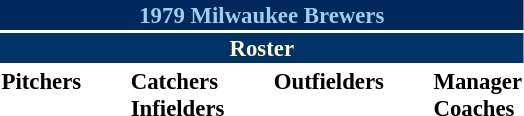<table class="toccolours" style="font-size: 95%;">
<tr>
<th colspan="10" style="background-color: #00285D; color: #9ECEEE; text-align: center;">1979 Milwaukee Brewers</th>
</tr>
<tr>
<td colspan="10" style="background-color: #003366; color: #FFFDD0; text-align: center;"><strong>Roster</strong></td>
</tr>
<tr>
<td valign="top"><strong>Pitchers</strong><br>












</td>
<td width="25px"></td>
<td valign="top"><strong>Catchers</strong><br>


<strong>Infielders</strong>







</td>
<td width="25px"></td>
<td valign="top"><strong>Outfielders</strong><br>




</td>
<td width="25px"></td>
<td valign="top"><strong>Manager</strong><br>
<strong>Coaches</strong>
  
  
  
  
</td>
</tr>
</table>
